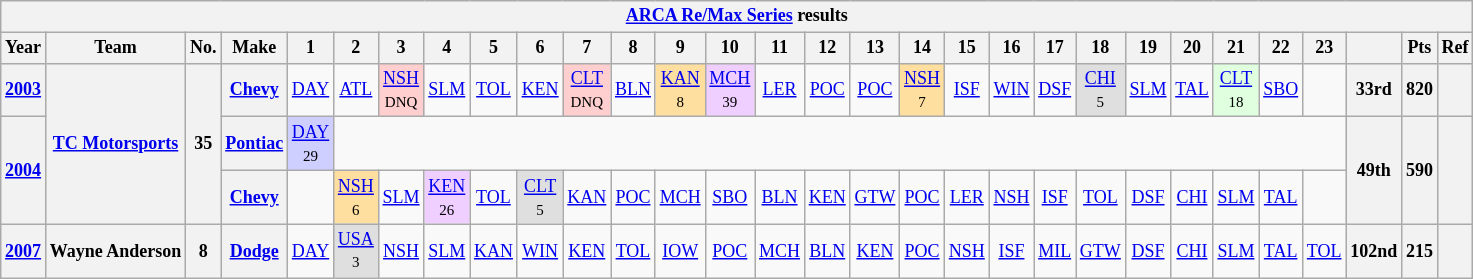<table class="wikitable" style="text-align:center; font-size:75%">
<tr>
<th colspan=45><a href='#'>ARCA Re/Max Series</a> results</th>
</tr>
<tr>
<th>Year</th>
<th>Team</th>
<th>No.</th>
<th>Make</th>
<th>1</th>
<th>2</th>
<th>3</th>
<th>4</th>
<th>5</th>
<th>6</th>
<th>7</th>
<th>8</th>
<th>9</th>
<th>10</th>
<th>11</th>
<th>12</th>
<th>13</th>
<th>14</th>
<th>15</th>
<th>16</th>
<th>17</th>
<th>18</th>
<th>19</th>
<th>20</th>
<th>21</th>
<th>22</th>
<th>23</th>
<th></th>
<th>Pts</th>
<th>Ref</th>
</tr>
<tr>
<th><a href='#'>2003</a></th>
<th rowspan=3><a href='#'>TC Motorsports</a></th>
<th rowspan=3>35</th>
<th><a href='#'>Chevy</a></th>
<td><a href='#'>DAY</a></td>
<td><a href='#'>ATL</a></td>
<td style="background:#FFCFCF;"><a href='#'>NSH</a><br><small>DNQ</small></td>
<td><a href='#'>SLM</a></td>
<td><a href='#'>TOL</a></td>
<td><a href='#'>KEN</a></td>
<td style="background:#FFCFCF;"><a href='#'>CLT</a><br><small>DNQ</small></td>
<td><a href='#'>BLN</a></td>
<td style="background:#FFDF9F;"><a href='#'>KAN</a><br><small>8</small></td>
<td style="background:#EFCFFF;"><a href='#'>MCH</a><br><small>39</small></td>
<td><a href='#'>LER</a></td>
<td><a href='#'>POC</a></td>
<td><a href='#'>POC</a></td>
<td style="background:#FFDF9F;"><a href='#'>NSH</a><br><small>7</small></td>
<td><a href='#'>ISF</a></td>
<td><a href='#'>WIN</a></td>
<td><a href='#'>DSF</a></td>
<td style="background:#DFDFDF;"><a href='#'>CHI</a><br><small>5</small></td>
<td><a href='#'>SLM</a></td>
<td><a href='#'>TAL</a></td>
<td style="background:#DFFFDF;"><a href='#'>CLT</a><br><small>18</small></td>
<td><a href='#'>SBO</a></td>
<td></td>
<th>33rd</th>
<th>820</th>
<th></th>
</tr>
<tr>
<th rowspan=2><a href='#'>2004</a></th>
<th><a href='#'>Pontiac</a></th>
<td style="background:#CFCFFF;"><a href='#'>DAY</a><br><small>29</small></td>
<td colspan=22></td>
<th rowspan=2>49th</th>
<th rowspan=2>590</th>
<th rowspan=2></th>
</tr>
<tr>
<th><a href='#'>Chevy</a></th>
<td></td>
<td style="background:#FFDF9F;"><a href='#'>NSH</a><br><small>6</small></td>
<td><a href='#'>SLM</a></td>
<td style="background:#EFCFFF;"><a href='#'>KEN</a><br><small>26</small></td>
<td><a href='#'>TOL</a></td>
<td style="background:#DFDFDF;"><a href='#'>CLT</a><br><small>5</small></td>
<td><a href='#'>KAN</a></td>
<td><a href='#'>POC</a></td>
<td><a href='#'>MCH</a></td>
<td><a href='#'>SBO</a></td>
<td><a href='#'>BLN</a></td>
<td><a href='#'>KEN</a></td>
<td><a href='#'>GTW</a></td>
<td><a href='#'>POC</a></td>
<td><a href='#'>LER</a></td>
<td><a href='#'>NSH</a></td>
<td><a href='#'>ISF</a></td>
<td><a href='#'>TOL</a></td>
<td><a href='#'>DSF</a></td>
<td><a href='#'>CHI</a></td>
<td><a href='#'>SLM</a></td>
<td><a href='#'>TAL</a></td>
<td></td>
</tr>
<tr>
<th><a href='#'>2007</a></th>
<th>Wayne Anderson</th>
<th>8</th>
<th><a href='#'>Dodge</a></th>
<td><a href='#'>DAY</a></td>
<td style="background:#DFDFDF;"><a href='#'>USA</a><br><small>3</small></td>
<td><a href='#'>NSH</a></td>
<td><a href='#'>SLM</a></td>
<td><a href='#'>KAN</a></td>
<td><a href='#'>WIN</a></td>
<td><a href='#'>KEN</a></td>
<td><a href='#'>TOL</a></td>
<td><a href='#'>IOW</a></td>
<td><a href='#'>POC</a></td>
<td><a href='#'>MCH</a></td>
<td><a href='#'>BLN</a></td>
<td><a href='#'>KEN</a></td>
<td><a href='#'>POC</a></td>
<td><a href='#'>NSH</a></td>
<td><a href='#'>ISF</a></td>
<td><a href='#'>MIL</a></td>
<td><a href='#'>GTW</a></td>
<td><a href='#'>DSF</a></td>
<td><a href='#'>CHI</a></td>
<td><a href='#'>SLM</a></td>
<td><a href='#'>TAL</a></td>
<td><a href='#'>TOL</a></td>
<th>102nd</th>
<th>215</th>
<th></th>
</tr>
</table>
